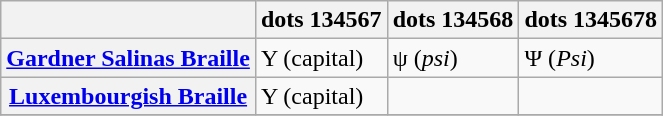<table class="wikitable">
<tr>
<th></th>
<th>dots 134567</th>
<th>dots 134568</th>
<th>dots 1345678</th>
</tr>
<tr>
<th align=left><a href='#'>Gardner Salinas Braille</a></th>
<td>Y (capital)</td>
<td>ψ (<em>psi</em>)</td>
<td>Ψ (<em>Psi</em>)</td>
</tr>
<tr>
<th align=left><a href='#'>Luxembourgish Braille</a></th>
<td>Y (capital)</td>
<td></td>
<td></td>
</tr>
<tr>
</tr>
</table>
